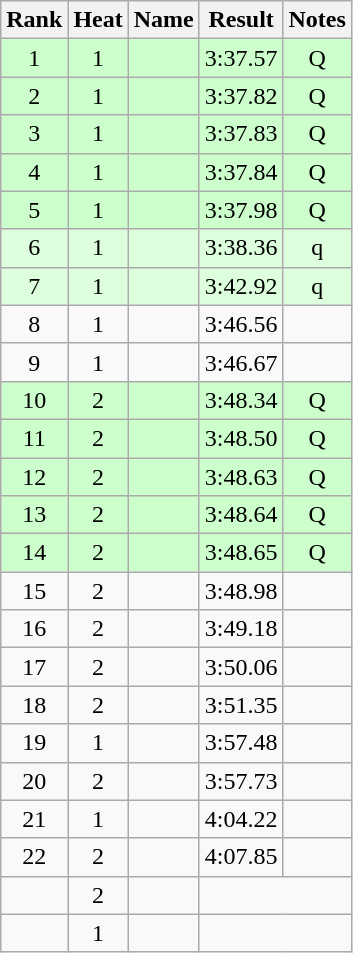<table class="wikitable sortable" style="text-align:center">
<tr>
<th>Rank</th>
<th>Heat</th>
<th>Name</th>
<th>Result</th>
<th>Notes</th>
</tr>
<tr bgcolor=ccffcc>
<td>1</td>
<td>1</td>
<td align="left"></td>
<td>3:37.57</td>
<td>Q</td>
</tr>
<tr bgcolor=ccffcc>
<td>2</td>
<td>1</td>
<td align="left"></td>
<td>3:37.82</td>
<td>Q</td>
</tr>
<tr bgcolor=ccffcc>
<td>3</td>
<td>1</td>
<td align="left"></td>
<td>3:37.83</td>
<td>Q</td>
</tr>
<tr bgcolor=ccffcc>
<td>4</td>
<td>1</td>
<td align="left"></td>
<td>3:37.84</td>
<td>Q</td>
</tr>
<tr bgcolor=ccffcc>
<td>5</td>
<td>1</td>
<td align="left"></td>
<td>3:37.98</td>
<td>Q</td>
</tr>
<tr bgcolor=ddffdd>
<td>6</td>
<td>1</td>
<td align="left"></td>
<td>3:38.36</td>
<td>q</td>
</tr>
<tr bgcolor=ddffdd>
<td>7</td>
<td>1</td>
<td align="left"></td>
<td>3:42.92</td>
<td>q</td>
</tr>
<tr>
<td>8</td>
<td>1</td>
<td align="left"></td>
<td>3:46.56</td>
<td></td>
</tr>
<tr>
<td>9</td>
<td>1</td>
<td align="left"></td>
<td>3:46.67</td>
<td></td>
</tr>
<tr bgcolor=ccffcc>
<td>10</td>
<td>2</td>
<td align="left"></td>
<td>3:48.34</td>
<td>Q</td>
</tr>
<tr bgcolor=ccffcc>
<td>11</td>
<td>2</td>
<td align="left"></td>
<td>3:48.50</td>
<td>Q</td>
</tr>
<tr bgcolor=ccffcc>
<td>12</td>
<td>2</td>
<td align="left"></td>
<td>3:48.63</td>
<td>Q</td>
</tr>
<tr bgcolor=ccffcc>
<td>13</td>
<td>2</td>
<td align="left"></td>
<td>3:48.64</td>
<td>Q</td>
</tr>
<tr bgcolor=ccffcc>
<td>14</td>
<td>2</td>
<td align="left"></td>
<td>3:48.65</td>
<td>Q</td>
</tr>
<tr>
<td>15</td>
<td>2</td>
<td align="left"></td>
<td>3:48.98</td>
<td></td>
</tr>
<tr>
<td>16</td>
<td>2</td>
<td align="left"></td>
<td>3:49.18</td>
<td></td>
</tr>
<tr>
<td>17</td>
<td>2</td>
<td align="left"></td>
<td>3:50.06</td>
<td></td>
</tr>
<tr>
<td>18</td>
<td>2</td>
<td align="left"></td>
<td>3:51.35</td>
<td></td>
</tr>
<tr>
<td>19</td>
<td>1</td>
<td align="left"></td>
<td>3:57.48</td>
<td></td>
</tr>
<tr>
<td>20</td>
<td>2</td>
<td align="left"></td>
<td>3:57.73</td>
<td></td>
</tr>
<tr>
<td>21</td>
<td>1</td>
<td align="left"></td>
<td>4:04.22</td>
<td></td>
</tr>
<tr>
<td>22</td>
<td>2</td>
<td align="left"></td>
<td>4:07.85</td>
<td></td>
</tr>
<tr>
<td></td>
<td>2</td>
<td align="left"></td>
<td colspan=2></td>
</tr>
<tr>
<td></td>
<td>1</td>
<td align="left"></td>
<td colspan=2></td>
</tr>
</table>
